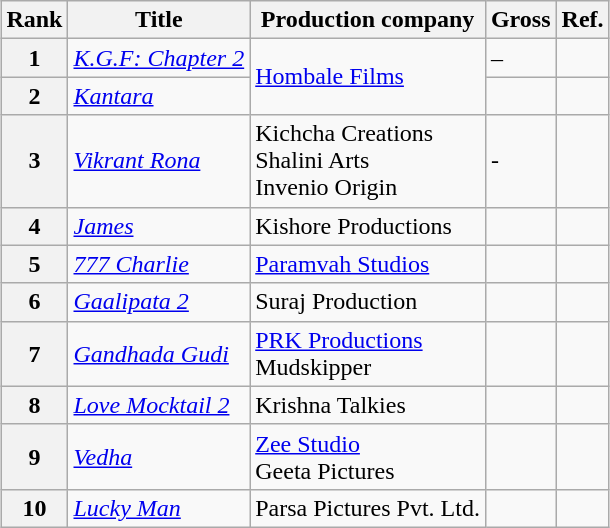<table class="wikitable sortable" style=" margin:auto;">
<tr>
<th>Rank</th>
<th>Title</th>
<th>Production company</th>
<th>Gross</th>
<th>Ref.</th>
</tr>
<tr>
<th style="textalign:center;">1</th>
<td><em><a href='#'>K.G.F: Chapter 2</a></em></td>
<td rowspan="2"><a href='#'>Hombale Films</a></td>
<td>–</td>
<td></td>
</tr>
<tr>
<th>2</th>
<td><em><a href='#'>Kantara</a></em></td>
<td></td>
<td></td>
</tr>
<tr>
<th style="text-align:center;">3</th>
<td><em><a href='#'>Vikrant Rona</a></em></td>
<td>Kichcha Creations<br>Shalini Arts<br>Invenio Origin</td>
<td> - </td>
<td></td>
</tr>
<tr>
<th style="text-align:center;">4</th>
<td><em><a href='#'>James</a></em></td>
<td>Kishore Productions</td>
<td></td>
<td></td>
</tr>
<tr>
<th style="text-align:center;">5</th>
<td><em><a href='#'>777 Charlie</a></em></td>
<td><a href='#'>Paramvah Studios</a></td>
<td></td>
<td></td>
</tr>
<tr>
<th style="text-align:center;">6</th>
<td><em><a href='#'>Gaalipata 2</a></em></td>
<td>Suraj Production</td>
<td></td>
<td></td>
</tr>
<tr>
<th style="text-align:center;">7</th>
<td><em><a href='#'>Gandhada Gudi</a></em></td>
<td><a href='#'>PRK Productions</a><br>Mudskipper</td>
<td></td>
<td></td>
</tr>
<tr>
<th style="text-align:center;">8</th>
<td><em><a href='#'>Love Mocktail 2 </a></em></td>
<td>Krishna Talkies</td>
<td></td>
<td></td>
</tr>
<tr>
<th style="text-align:center;">9</th>
<td><em><a href='#'>Vedha</a></em></td>
<td><a href='#'>Zee Studio</a><br>Geeta Pictures</td>
<td></td>
<td></td>
</tr>
<tr>
<th style="text-align:center;">10</th>
<td><em><a href='#'>Lucky Man</a></em></td>
<td>Parsa Pictures Pvt. Ltd.</td>
<td></td>
<td></td>
</tr>
</table>
